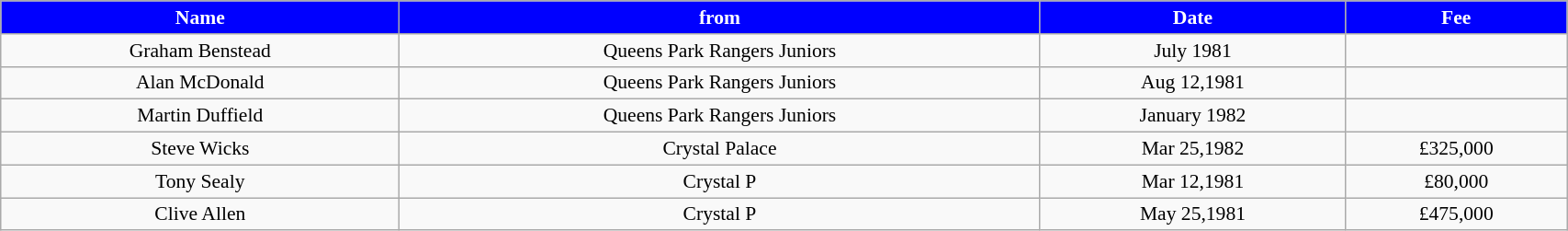<table class="wikitable" style="text-align:center; font-size:90%; width:90%;">
<tr>
<th style="background:#0000FF; color:#FFFFFF; text-align:center;"><strong>Name</strong></th>
<th style="background:#0000FF; color:#FFFFFF; text-align:center;">from</th>
<th style="background:#0000FF; color:#FFFFFF; text-align:center;">Date</th>
<th style="background:#0000FF; color:#FFFFFF; text-align:center;">Fee</th>
</tr>
<tr>
<td>Graham Benstead</td>
<td>Queens Park Rangers Juniors</td>
<td>July 1981</td>
<td></td>
</tr>
<tr>
<td>Alan McDonald</td>
<td>Queens Park Rangers Juniors</td>
<td>Aug 12,1981</td>
<td></td>
</tr>
<tr>
<td>Martin Duffield</td>
<td>Queens Park Rangers Juniors</td>
<td>January 1982</td>
<td></td>
</tr>
<tr>
<td>Steve Wicks</td>
<td>Crystal Palace</td>
<td>Mar 25,1982</td>
<td>£325,000</td>
</tr>
<tr>
<td>Tony Sealy</td>
<td>Crystal P</td>
<td>Mar 12,1981</td>
<td>£80,000</td>
</tr>
<tr>
<td>Clive Allen</td>
<td>Crystal P</td>
<td>May 25,1981</td>
<td>£475,000</td>
</tr>
</table>
